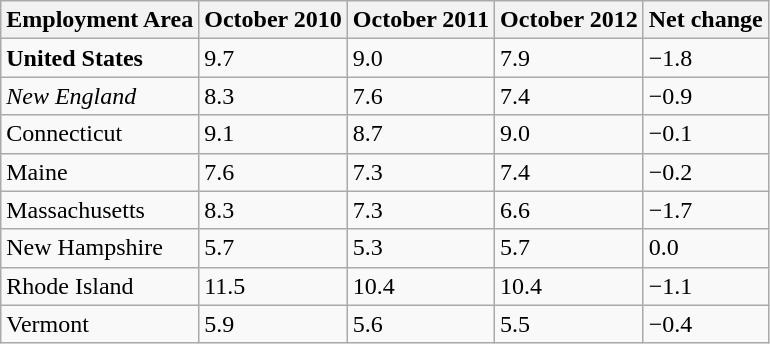<table class="wikitable sortable">
<tr>
<th>Employment Area</th>
<th>October 2010</th>
<th>October 2011</th>
<th>October 2012</th>
<th>Net change</th>
</tr>
<tr>
<td><strong>United States</strong></td>
<td>9.7</td>
<td>9.0</td>
<td>7.9</td>
<td>−1.8</td>
</tr>
<tr>
<td><em>New England</em></td>
<td>8.3</td>
<td>7.6</td>
<td>7.4</td>
<td>−0.9</td>
</tr>
<tr>
<td>Connecticut</td>
<td>9.1</td>
<td>8.7</td>
<td>9.0</td>
<td>−0.1</td>
</tr>
<tr>
<td>Maine</td>
<td>7.6</td>
<td>7.3</td>
<td>7.4</td>
<td>−0.2</td>
</tr>
<tr>
<td>Massachusetts</td>
<td>8.3</td>
<td>7.3</td>
<td>6.6</td>
<td>−1.7</td>
</tr>
<tr>
<td>New Hampshire</td>
<td>5.7</td>
<td>5.3</td>
<td>5.7</td>
<td>0.0</td>
</tr>
<tr>
<td>Rhode Island</td>
<td>11.5</td>
<td>10.4</td>
<td>10.4</td>
<td>−1.1</td>
</tr>
<tr>
<td>Vermont</td>
<td>5.9</td>
<td>5.6</td>
<td>5.5</td>
<td>−0.4</td>
</tr>
</table>
